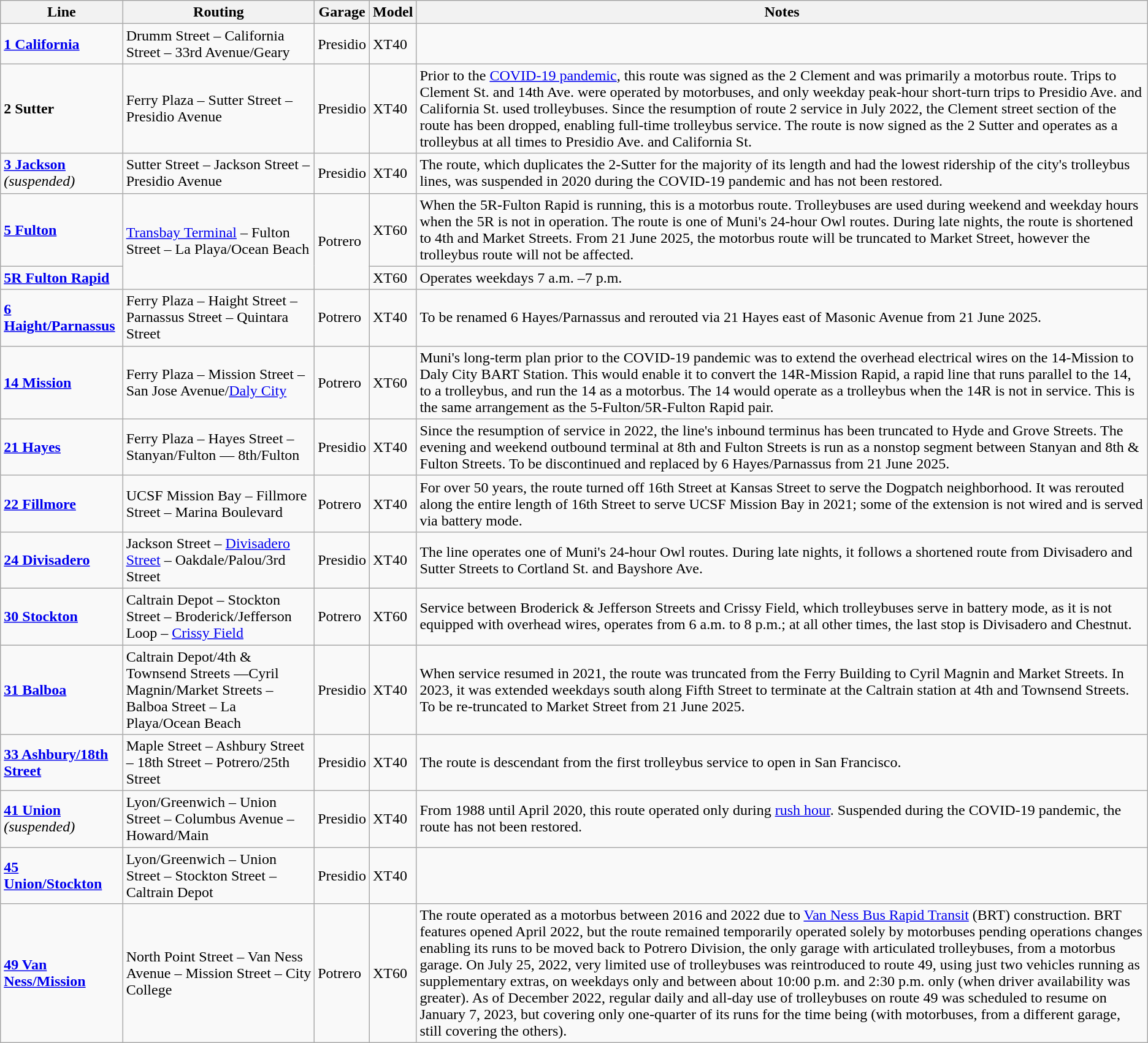<table class="wikitable sortable">
<tr>
<th>Line</th>
<th>Routing</th>
<th>Garage</th>
<th>Model</th>
<th>Notes</th>
</tr>
<tr>
<td><strong><a href='#'>1 California</a></strong></td>
<td>Drumm Street – California Street – 33rd Avenue/Geary</td>
<td>Presidio</td>
<td>XT40</td>
<td></td>
</tr>
<tr>
<td><strong>2 Sutter</strong></td>
<td>Ferry Plaza – Sutter Street – Presidio Avenue</td>
<td>Presidio</td>
<td>XT40</td>
<td>Prior to the <a href='#'>COVID-19 pandemic</a>, this route was signed as the 2 Clement and was primarily a motorbus route. Trips to Clement St. and 14th Ave. were operated by motorbuses, and only weekday peak-hour short-turn trips to Presidio Ave. and California St. used trolleybuses. Since the resumption of route 2 service in July 2022, the Clement street section of the route has been dropped, enabling full-time trolleybus service. The route is now signed as the 2 Sutter and operates as a trolleybus at all times to Presidio Ave. and California St.</td>
</tr>
<tr>
<td><strong><a href='#'>3 Jackson</a></strong> <em>(suspended)</em></td>
<td>Sutter Street – Jackson Street – Presidio Avenue</td>
<td>Presidio</td>
<td>XT40</td>
<td>The route, which duplicates the 2-Sutter for the majority of its length and had the lowest ridership of the city's trolleybus lines, was suspended in 2020 during the COVID-19 pandemic and has not been restored.</td>
</tr>
<tr>
<td><strong><a href='#'>5 Fulton</a></strong></td>
<td rowspan="2"><a href='#'>Transbay Terminal</a> – Fulton Street – La Playa/Ocean Beach</td>
<td rowspan="2">Potrero</td>
<td>XT60</td>
<td>When the 5R-Fulton Rapid is running, this is a motorbus route. Trolleybuses are used during weekend and weekday hours when the 5R is not in operation. The route is one of Muni's 24-hour Owl routes. During late nights, the route is shortened to 4th and Market Streets. From 21 June 2025, the motorbus route will be truncated to Market Street, however the trolleybus route will not be affected.</td>
</tr>
<tr>
<td><strong><a href='#'>5R Fulton Rapid</a></strong></td>
<td>XT60</td>
<td>Operates weekdays 7 a.m. –7 p.m.</td>
</tr>
<tr>
<td><strong><a href='#'>6 Haight/Parnassus</a></strong></td>
<td>Ferry Plaza – Haight Street – Parnassus Street – Quintara Street</td>
<td>Potrero</td>
<td>XT40</td>
<td>To be renamed 6 Hayes/Parnassus and rerouted via 21 Hayes east of Masonic Avenue from 21 June 2025.</td>
</tr>
<tr>
<td><strong><a href='#'>14 Mission</a></strong></td>
<td>Ferry Plaza – Mission Street – San Jose Avenue/<a href='#'>Daly City</a></td>
<td>Potrero</td>
<td>XT60</td>
<td>Muni's long-term plan prior to the COVID-19 pandemic was to extend the overhead electrical wires on the 14-Mission to Daly City BART Station. This would enable it to convert the 14R-Mission Rapid, a rapid line that runs parallel to the 14, to a trolleybus, and run the 14 as a motorbus. The 14 would operate as a trolleybus when the 14R is not in service. This is the same arrangement as the 5-Fulton/5R-Fulton Rapid pair.</td>
</tr>
<tr>
<td><strong><a href='#'>21 Hayes</a></strong></td>
<td>Ferry Plaza – Hayes Street – Stanyan/Fulton — 8th/Fulton</td>
<td>Presidio</td>
<td>XT40</td>
<td>Since the resumption of service in 2022, the line's inbound terminus has been truncated to Hyde and Grove Streets. The evening and weekend outbound terminal at 8th and Fulton Streets is run as a nonstop segment between Stanyan and 8th & Fulton Streets. To be discontinued and replaced by 6 Hayes/Parnassus from 21 June 2025.</td>
</tr>
<tr>
<td><strong><a href='#'>22 Fillmore</a></strong></td>
<td>UCSF Mission Bay – Fillmore Street – Marina Boulevard</td>
<td>Potrero</td>
<td>XT40</td>
<td>For over 50 years, the route turned off 16th Street at Kansas Street to serve the Dogpatch neighborhood. It was rerouted along the entire length of 16th Street to serve UCSF Mission Bay in 2021; some of the extension is not wired and is served via battery mode.</td>
</tr>
<tr>
<td><strong><a href='#'>24 Divisadero</a></strong></td>
<td>Jackson Street – <a href='#'>Divisadero Street</a> – Oakdale/Palou/3rd Street</td>
<td>Presidio</td>
<td>XT40</td>
<td>The line operates one of Muni's 24-hour Owl routes. During late nights, it follows a shortened route from Divisadero and Sutter Streets to Cortland St. and Bayshore Ave.</td>
</tr>
<tr>
<td><strong><a href='#'>30 Stockton</a></strong></td>
<td>Caltrain Depot – Stockton Street – Broderick/Jefferson Loop – <a href='#'>Crissy Field</a></td>
<td>Potrero</td>
<td>XT60</td>
<td>Service between Broderick & Jefferson Streets and Crissy Field, which trolleybuses serve in battery mode, as it is not equipped with overhead wires, operates from 6 a.m. to 8 p.m.; at all other times, the last stop is Divisadero and Chestnut.</td>
</tr>
<tr>
<td><strong><a href='#'>31 Balboa</a></strong></td>
<td>Caltrain Depot/4th & Townsend Streets —Cyril Magnin/Market Streets – Balboa Street – La Playa/Ocean Beach</td>
<td>Presidio</td>
<td>XT40</td>
<td>When service resumed in 2021, the route was truncated from the Ferry Building to Cyril Magnin and Market Streets. In 2023, it was extended weekdays south along Fifth Street to terminate at the Caltrain station at 4th and Townsend Streets. To be re-truncated to Market Street from 21 June 2025.</td>
</tr>
<tr>
<td><strong><a href='#'>33 Ashbury/18th Street</a></strong></td>
<td>Maple Street – Ashbury Street – 18th Street – Potrero/25th Street</td>
<td>Presidio</td>
<td>XT40</td>
<td>The route is descendant from the first trolleybus service to open in San Francisco.</td>
</tr>
<tr>
<td><strong><a href='#'>41 Union</a></strong> <em>(suspended)</em></td>
<td>Lyon/Greenwich – Union Street – Columbus Avenue – Howard/Main</td>
<td>Presidio</td>
<td>XT40</td>
<td>From 1988 until April 2020, this route operated only during <a href='#'>rush hour</a>. Suspended during the COVID-19 pandemic, the route has not been restored.</td>
</tr>
<tr>
<td><strong><a href='#'>45 Union/Stockton</a></strong></td>
<td>Lyon/Greenwich – Union Street – Stockton Street – Caltrain Depot</td>
<td>Presidio</td>
<td>XT40</td>
<td></td>
</tr>
<tr>
<td><strong><a href='#'>49 Van Ness/Mission</a></strong></td>
<td>North Point Street – Van Ness Avenue – Mission Street – City College</td>
<td>Potrero</td>
<td>XT60</td>
<td>The route operated as a motorbus between 2016 and 2022 due to <a href='#'>Van Ness Bus Rapid Transit</a> (BRT) construction. BRT features opened April 2022, but the route remained temporarily operated solely by motorbuses pending operations changes enabling its runs to be moved back to Potrero Division, the only garage with articulated trolleybuses, from a motorbus garage. On July 25, 2022, very limited use of trolleybuses was reintroduced to route 49, using just two vehicles running as supplementary extras, on weekdays only and between about 10:00 p.m. and 2:30 p.m. only (when driver availability was greater). As of December 2022, regular daily and all-day use of trolleybuses on route 49 was scheduled to resume on January 7, 2023, but covering only one-quarter of its runs for the time being (with motorbuses, from a different garage, still covering the others).</td>
</tr>
</table>
